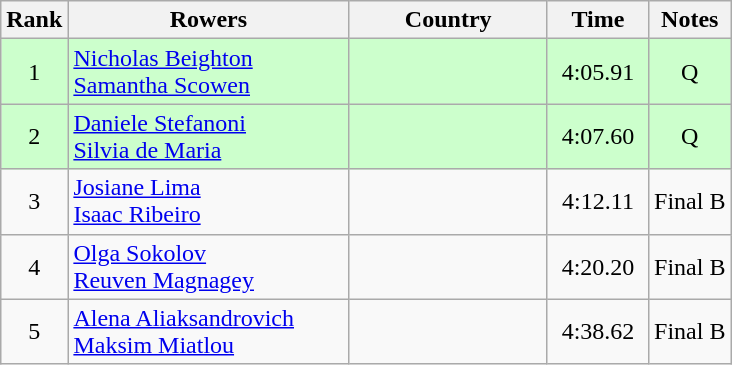<table class="wikitable" style="text-align:center">
<tr>
<th>Rank</th>
<th width=180>Rowers</th>
<th width=125>Country</th>
<th width=60>Time</th>
<th>Notes</th>
</tr>
<tr bgcolor=#ccffcc>
<td>1</td>
<td style="text-align:left"><a href='#'>Nicholas Beighton</a><br><a href='#'>Samantha Scowen</a></td>
<td style="text-align:left"></td>
<td>4:05.91</td>
<td>Q</td>
</tr>
<tr bgcolor=#ccffcc>
<td>2</td>
<td style="text-align:left"><a href='#'>Daniele Stefanoni</a><br><a href='#'>Silvia de Maria</a></td>
<td style="text-align:left"></td>
<td>4:07.60</td>
<td>Q</td>
</tr>
<tr>
<td>3</td>
<td style="text-align:left"><a href='#'>Josiane Lima</a><br><a href='#'>Isaac Ribeiro</a></td>
<td style="text-align:left"></td>
<td>4:12.11</td>
<td>Final B</td>
</tr>
<tr>
<td>4</td>
<td style="text-align:left"><a href='#'>Olga Sokolov</a><br><a href='#'>Reuven Magnagey</a></td>
<td style="text-align:left"></td>
<td>4:20.20</td>
<td>Final B</td>
</tr>
<tr>
<td>5</td>
<td style="text-align:left"><a href='#'>Alena Aliaksandrovich</a><br><a href='#'>Maksim Miatlou</a></td>
<td style="text-align:left"></td>
<td>4:38.62</td>
<td>Final B</td>
</tr>
</table>
